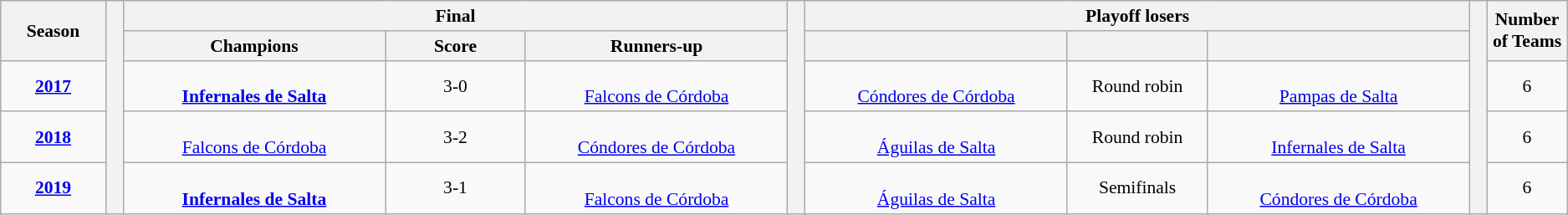<table class=wikitable style="text-align:center; font-size:90%;">
<tr>
<th rowspan=2 width=6%>Season</th>
<th rowspan=5 width=1%></th>
<th colspan=3>Final</th>
<th rowspan=5 width=1%></th>
<th colspan=3>Playoff losers</th>
<th rowspan=5 width=1%></th>
<th rowspan=2 width=4%>Number of Teams</th>
</tr>
<tr>
<th width=15%>Champions</th>
<th width=8%>Score</th>
<th width=15%>Runners-up</th>
<th width=15%></th>
<th width=8%></th>
<th width=15%></th>
</tr>
<tr>
<td><strong><a href='#'>2017</a></strong> </td>
<td> <br><strong><a href='#'>Infernales de Salta</a></strong><br></td>
<td>3-0</td>
<td> <br><a href='#'>Falcons de Córdoba</a><br></td>
<td>  <br><a href='#'>Cóndores de Córdoba</a><br></td>
<td><span>Round robin</span></td>
<td> <br><a href='#'>Pampas de Salta</a><br></td>
<td>6</td>
</tr>
<tr>
<td><strong><a href='#'>2018</a></strong> </td>
<td> <br><a href='#'>Falcons de Córdoba</a><br></td>
<td>3-2</td>
<td> <br><a href='#'>Cóndores de Córdoba</a><br></td>
<td>  <br><a href='#'>Águilas de Salta</a><br></td>
<td><span>Round robin</span></td>
<td> <br><a href='#'>Infernales de Salta</a><br></td>
<td>6</td>
</tr>
<tr>
<td><strong><a href='#'>2019</a></strong></td>
<td> <br><strong><a href='#'>Infernales de Salta</a></strong><br></td>
<td>3-1</td>
<td> <br><a href='#'>Falcons de Córdoba</a><br></td>
<td> <br><a href='#'>Águilas de Salta</a><br></td>
<td><span>Semifinals</span></td>
<td>  <br><a href='#'>Cóndores de Córdoba</a><br></td>
<td>6</td>
</tr>
</table>
